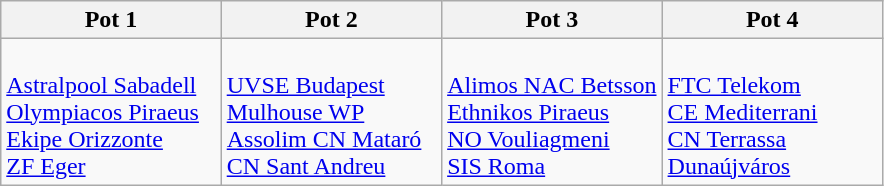<table class="wikitable collapsible">
<tr>
<th width=25%>Pot 1</th>
<th width=25%>Pot 2</th>
<th width=25%>Pot 3</th>
<th width=25%>Pot 4</th>
</tr>
<tr>
<td><br> <a href='#'>Astralpool Sabadell</a><br>
 <a href='#'>Olympiacos Piraeus</a><br>
 <a href='#'>Ekipe Orizzonte</a><br>
 <a href='#'>ZF Eger</a></td>
<td><br> <a href='#'>UVSE Budapest</a><br>
 <a href='#'>Mulhouse WP</a><br>
 <a href='#'>Assolim CN Mataró</a><br>
 <a href='#'>CN Sant Andreu</a></td>
<td><br> <a href='#'>Alimos NAC Betsson</a><br>
 <a href='#'>Ethnikos Piraeus</a><br>
 <a href='#'>NO Vouliagmeni</a><br>
 <a href='#'>SIS Roma</a></td>
<td><br> <a href='#'>FTC Telekom</a><br>
 <a href='#'>CE Mediterrani</a><br>
 <a href='#'>CN Terrassa</a><br>
 <a href='#'>Dunaújváros</a></td>
</tr>
</table>
